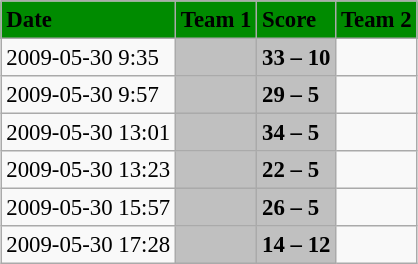<table class="wikitable" style="margin:0.5em auto; font-size:95%">
<tr bgcolor="#008B00">
<td><strong>Date</strong></td>
<td><strong>Team 1</strong></td>
<td><strong>Score</strong></td>
<td><strong>Team 2</strong></td>
</tr>
<tr>
<td>2009-05-30 9:35</td>
<td bgcolor="silver"><strong></strong></td>
<td bgcolor="silver"><strong>33 – 10</strong></td>
<td></td>
</tr>
<tr>
<td>2009-05-30 9:57</td>
<td bgcolor="silver"><strong></strong></td>
<td bgcolor="silver"><strong>29 – 5</strong></td>
<td></td>
</tr>
<tr>
<td>2009-05-30 13:01</td>
<td bgcolor="silver"><strong></strong></td>
<td bgcolor="silver"><strong>34 – 5</strong></td>
<td></td>
</tr>
<tr>
<td>2009-05-30 13:23</td>
<td bgcolor="silver"><strong></strong></td>
<td bgcolor="silver"><strong>22 – 5</strong></td>
<td></td>
</tr>
<tr>
<td>2009-05-30 15:57</td>
<td bgcolor="silver"><strong></strong></td>
<td bgcolor="silver"><strong>26 – 5</strong></td>
<td></td>
</tr>
<tr>
<td>2009-05-30 17:28</td>
<td bgcolor="silver"><strong></strong></td>
<td bgcolor="silver"><strong>14 – 12</strong></td>
<td></td>
</tr>
</table>
